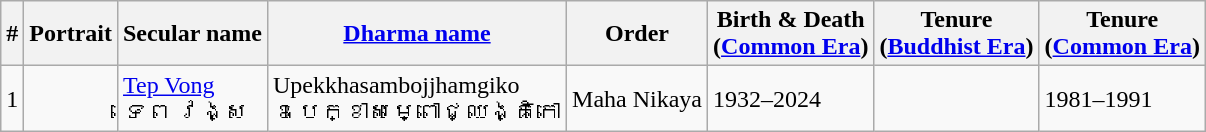<table class="wikitable">
<tr>
<th>#</th>
<th>Portrait</th>
<th>Secular name</th>
<th><a href='#'>Dharma name</a></th>
<th>Order</th>
<th>Birth & Death <br> (<a href='#'>Common Era</a>)</th>
<th>Tenure <br> (<a href='#'>Buddhist Era</a>)</th>
<th>Tenure <br> (<a href='#'>Common Era</a>)</th>
</tr>
<tr>
<td>1</td>
<td></td>
<td><a href='#'>Tep Vong</a><br>ទេព វង្ស</td>
<td>Upekkhasambojjhamgiko<br>ឧបេក្ខាសម្ពោជ្ឈង្គិកោ</td>
<td>Maha Nikaya</td>
<td>1932–2024</td>
<td></td>
<td>1981–1991</td>
</tr>
</table>
